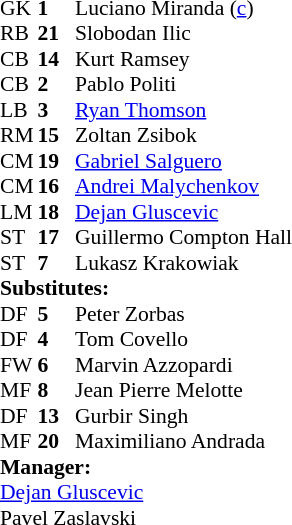<table style="font-size: 90%" cellspacing="0" cellpadding="0">
<tr>
<th width="25"></th>
<th width="25"></th>
</tr>
<tr>
<td>GK</td>
<td><strong>1</strong></td>
<td>Luciano Miranda (<a href='#'>c</a>)</td>
<td></td>
<td></td>
</tr>
<tr>
<td>RB</td>
<td><strong>21</strong></td>
<td>Slobodan Ilic</td>
<td></td>
<td></td>
</tr>
<tr>
<td>CB</td>
<td><strong>14</strong></td>
<td>Kurt Ramsey</td>
<td></td>
<td></td>
</tr>
<tr>
<td>CB</td>
<td><strong>2</strong></td>
<td>Pablo Politi</td>
<td></td>
<td></td>
</tr>
<tr>
<td>LB</td>
<td><strong>3</strong></td>
<td> <a href='#'>Ryan Thomson</a></td>
<td></td>
<td></td>
</tr>
<tr>
<td>RM</td>
<td><strong>15</strong></td>
<td>Zoltan Zsibok</td>
<td></td>
<td></td>
</tr>
<tr>
<td>CM</td>
<td><strong>19</strong></td>
<td> <a href='#'>Gabriel Salguero</a></td>
<td></td>
<td></td>
</tr>
<tr>
<td>CM</td>
<td><strong>16</strong></td>
<td> <a href='#'>Andrei Malychenkov</a></td>
<td></td>
<td></td>
</tr>
<tr>
<td>LM</td>
<td><strong>18</strong></td>
<td> <a href='#'>Dejan Gluscevic</a></td>
</tr>
<tr>
<td>ST</td>
<td><strong>17</strong></td>
<td> Guillermo Compton Hall</td>
<td></td>
<td></td>
</tr>
<tr>
<td>ST</td>
<td><strong>7</strong></td>
<td>Lukasz Krakowiak</td>
<td></td>
<td></td>
</tr>
<tr>
<td colspan=3><strong>Substitutes:</strong></td>
</tr>
<tr>
<td>DF</td>
<td><strong>5</strong></td>
<td>Peter Zorbas</td>
<td></td>
<td></td>
</tr>
<tr>
<td>DF</td>
<td><strong>4</strong></td>
<td>Tom Covello</td>
<td></td>
<td></td>
</tr>
<tr>
<td>FW</td>
<td><strong>6</strong></td>
<td>Marvin Azzopardi</td>
<td></td>
<td></td>
</tr>
<tr>
<td>MF</td>
<td><strong>8</strong></td>
<td>Jean Pierre Melotte</td>
<td></td>
<td></td>
</tr>
<tr>
<td>DF</td>
<td><strong>13</strong></td>
<td>Gurbir Singh</td>
<td></td>
<td></td>
</tr>
<tr>
<td>MF</td>
<td><strong>20</strong></td>
<td>Maximiliano Andrada</td>
<td></td>
<td></td>
</tr>
<tr>
<td colspan=3><strong>Manager:</strong></td>
</tr>
<tr>
<td colspan=4> <a href='#'>Dejan Gluscevic</a> <br>  Pavel Zaslavski</td>
</tr>
</table>
